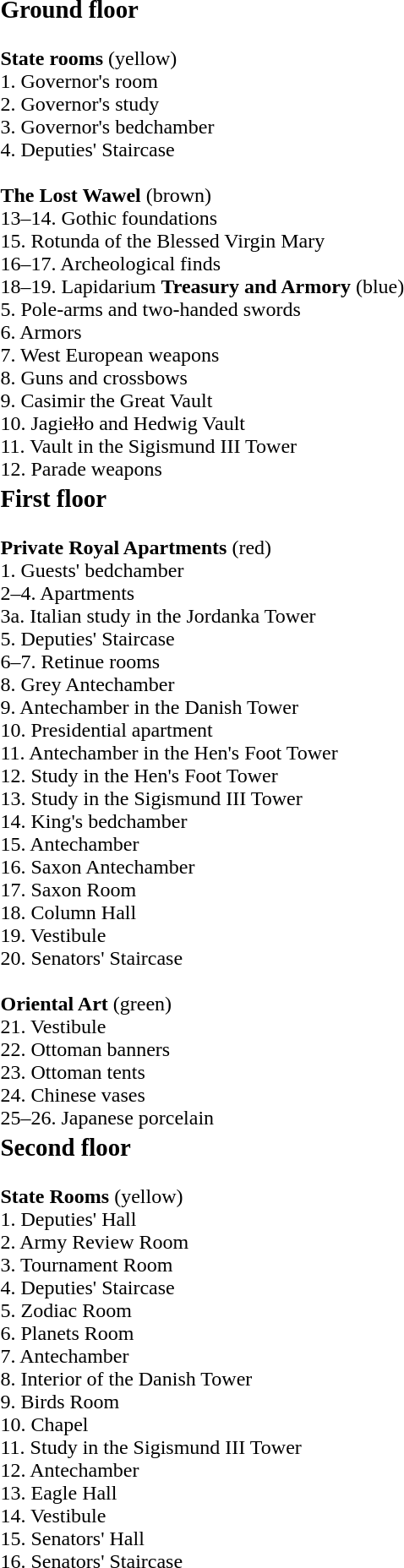<table width="100%">
<tr valign="top">
<td><strong><big>Ground floor</big></strong> <br><br>

<strong>State rooms</strong> (yellow) <br>
1. Governor's room <br>
2. Governor's study <br>
3. Governor's bedchamber <br>
4. Deputies' Staircase <br>
<br>
<strong>The Lost Wawel</strong> (brown) <br>
13–14. Gothic foundations <br> 
15. Rotunda of the Blessed Virgin Mary <br> 
16–17. Archeological finds <br> 
18–19. Lapidarium

<strong>Treasury and Armory</strong> (blue) <br>
5. Pole-arms and two-handed swords <br>
6. Armors <br>
7. West European weapons <br>
8. Guns and crossbows <br>
9. Casimir the Great Vault <br>
10. Jagiełło and Hedwig Vault <br>
11. Vault in the Sigismund III Tower <br>
12. Parade weapons <br>


</td>
</tr>
<tr valign="top">
<td><strong><big>First floor</big></strong> <br><br>

<strong>Private Royal Apartments</strong> (red) <br>
1. Guests' bedchamber <br>
2–4. Apartments <br>
3a. Italian study in the Jordanka Tower <br>
5. Deputies' Staircase <br>
6–7. Retinue rooms <br>
8. Grey Antechamber <br>
9. Antechamber in the Danish Tower <br>
10. Presidential apartment <br>
11. Antechamber in the Hen's Foot Tower <br>
12. Study in the Hen's Foot Tower <br>
13. Study in the Sigismund III Tower <br>
14. King's bedchamber <br>

15. Antechamber <br>
16. Saxon Antechamber <br>
17. Saxon Room <br>
18. Column Hall <br>
19. Vestibule <br>
20. Senators' Staircase <br>
<br>
<strong>Oriental Art</strong> (green) <br>
21. Vestibule <br>
22. Ottoman banners <br>
23. Ottoman tents <br>
24. Chinese vases <br>
25–26. Japanese porcelain


</td>
</tr>
<tr valign="top">
<td><strong><big>Second floor</big></strong> <br><br>

<strong>State Rooms</strong> (yellow) <br>
1. Deputies' Hall <br>
2. Army Review Room <br>
3. Tournament Room <br>
4. Deputies' Staircase <br>
5. Zodiac Room <br>
6. Planets Room <br>
7. Antechamber <br>
8. Interior of the Danish Tower <br>

9. Birds Room <br>
10. Chapel <br>
11. Study in the Sigismund III Tower <br>
12. Antechamber <br>
13. Eagle Hall <br>
14. Vestibule <br>
15. Senators' Hall <br>
16. Senators' Staircase


</td>
</tr>
</table>
